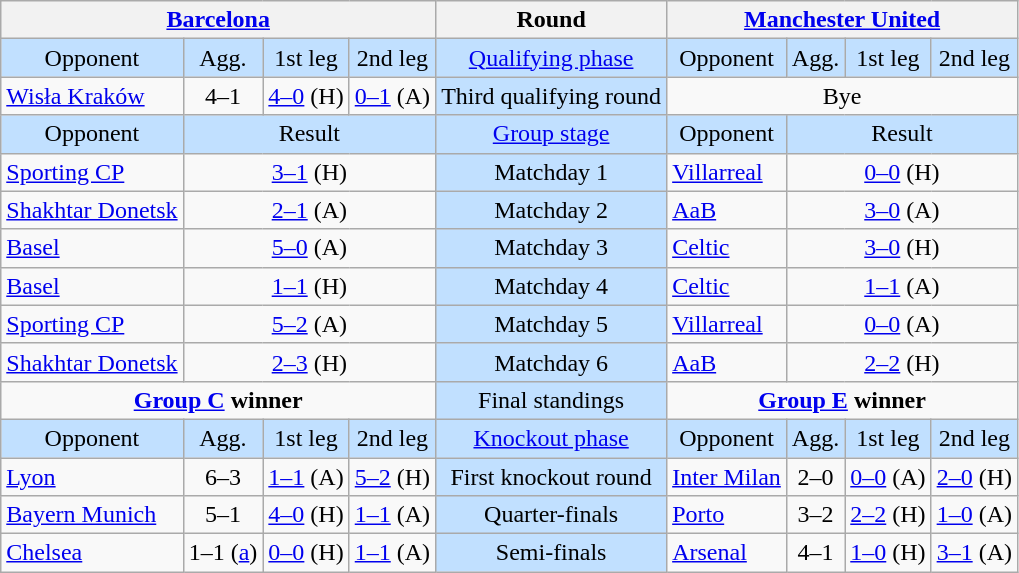<table class="wikitable" style="text-align:center">
<tr>
<th colspan=4> <a href='#'>Barcelona</a></th>
<th>Round</th>
<th colspan=4> <a href='#'>Manchester United</a></th>
</tr>
<tr style="background:#c1e0ff">
<td>Opponent</td>
<td>Agg.</td>
<td>1st leg</td>
<td>2nd leg</td>
<td><a href='#'>Qualifying phase</a></td>
<td>Opponent</td>
<td>Agg.</td>
<td>1st leg</td>
<td>2nd leg</td>
</tr>
<tr>
<td align=left> <a href='#'>Wisła Kraków</a></td>
<td>4–1</td>
<td><a href='#'>4–0</a> (H)</td>
<td><a href='#'>0–1</a> (A)</td>
<td style="background:#c1e0ff">Third qualifying round</td>
<td colspan=4>Bye</td>
</tr>
<tr style="background:#c1e0ff">
<td>Opponent</td>
<td colspan=3>Result</td>
<td><a href='#'>Group stage</a></td>
<td>Opponent</td>
<td colspan=3>Result</td>
</tr>
<tr>
<td align=left> <a href='#'>Sporting CP</a></td>
<td colspan=3><a href='#'>3–1</a> (H)</td>
<td style="background:#c1e0ff">Matchday 1</td>
<td align=left> <a href='#'>Villarreal</a></td>
<td colspan=3><a href='#'>0–0</a> (H)</td>
</tr>
<tr>
<td align=left> <a href='#'>Shakhtar Donetsk</a></td>
<td colspan=3><a href='#'>2–1</a> (A)</td>
<td style="background:#c1e0ff">Matchday 2</td>
<td align=left> <a href='#'>AaB</a></td>
<td colspan=3><a href='#'>3–0</a> (A)</td>
</tr>
<tr>
<td align=left> <a href='#'>Basel</a></td>
<td colspan=3><a href='#'>5–0</a> (A)</td>
<td style="background:#c1e0ff">Matchday 3</td>
<td align=left> <a href='#'>Celtic</a></td>
<td colspan=3><a href='#'>3–0</a> (H)</td>
</tr>
<tr>
<td align=left> <a href='#'>Basel</a></td>
<td colspan=3><a href='#'>1–1</a> (H)</td>
<td style="background:#c1e0ff">Matchday 4</td>
<td align=left> <a href='#'>Celtic</a></td>
<td colspan=3><a href='#'>1–1</a> (A)</td>
</tr>
<tr>
<td align=left> <a href='#'>Sporting CP</a></td>
<td colspan=3><a href='#'>5–2</a> (A)</td>
<td style="background:#c1e0ff">Matchday 5</td>
<td align=left> <a href='#'>Villarreal</a></td>
<td colspan=3><a href='#'>0–0</a> (A)</td>
</tr>
<tr>
<td align=left> <a href='#'>Shakhtar Donetsk</a></td>
<td colspan=3><a href='#'>2–3</a> (H)</td>
<td style="background:#c1e0ff">Matchday 6</td>
<td align=left> <a href='#'>AaB</a></td>
<td colspan=3><a href='#'>2–2</a> (H)</td>
</tr>
<tr>
<td colspan="4" style="text-align:center;vertical-align:top"><strong><a href='#'>Group C</a> winner</strong><br></td>
<td style="background:#c1e0ff">Final standings</td>
<td colspan="4" style="text-align:center;vertical-align:top"><strong><a href='#'>Group E</a> winner</strong><br></td>
</tr>
<tr style="background:#c1e0ff">
<td>Opponent</td>
<td>Agg.</td>
<td>1st leg</td>
<td>2nd leg</td>
<td><a href='#'>Knockout phase</a></td>
<td>Opponent</td>
<td>Agg.</td>
<td>1st leg</td>
<td>2nd leg</td>
</tr>
<tr>
<td align=left> <a href='#'>Lyon</a></td>
<td>6–3</td>
<td><a href='#'>1–1</a> (A)</td>
<td><a href='#'>5–2</a> (H)</td>
<td style="background:#c1e0ff">First knockout round</td>
<td align=left> <a href='#'>Inter Milan</a></td>
<td>2–0</td>
<td><a href='#'>0–0</a> (A)</td>
<td><a href='#'>2–0</a> (H)</td>
</tr>
<tr>
<td align=left> <a href='#'>Bayern Munich</a></td>
<td>5–1</td>
<td><a href='#'>4–0</a> (H)</td>
<td><a href='#'>1–1</a> (A)</td>
<td style="background:#c1e0ff">Quarter-finals</td>
<td align=left> <a href='#'>Porto</a></td>
<td>3–2</td>
<td><a href='#'>2–2</a> (H)</td>
<td><a href='#'>1–0</a> (A)</td>
</tr>
<tr>
<td align=left> <a href='#'>Chelsea</a></td>
<td>1–1 (<a href='#'>a</a>)</td>
<td><a href='#'>0–0</a> (H)</td>
<td><a href='#'>1–1</a> (A)</td>
<td style="background:#c1e0ff">Semi-finals</td>
<td align=left> <a href='#'>Arsenal</a></td>
<td>4–1</td>
<td><a href='#'>1–0</a> (H)</td>
<td><a href='#'>3–1</a> (A)</td>
</tr>
</table>
